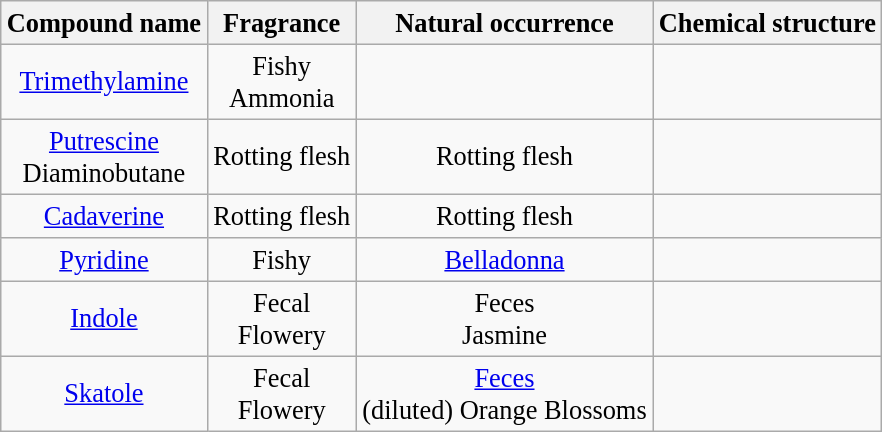<table class="wikitable" style="font-size: 110%">
<tr>
<th>Compound name</th>
<th>Fragrance</th>
<th>Natural occurrence</th>
<th>Chemical structure</th>
</tr>
<tr align=center>
<td><a href='#'>Trimethylamine</a></td>
<td>Fishy <br> Ammonia</td>
<td></td>
<td></td>
</tr>
<tr align=center>
<td><a href='#'>Putrescine</a> <br> Diaminobutane</td>
<td>Rotting flesh</td>
<td>Rotting flesh</td>
<td></td>
</tr>
<tr align=center>
<td><a href='#'>Cadaverine</a></td>
<td>Rotting flesh</td>
<td>Rotting flesh</td>
<td></td>
</tr>
<tr align=center>
<td><a href='#'>Pyridine</a></td>
<td>Fishy</td>
<td><a href='#'>Belladonna</a></td>
<td></td>
</tr>
<tr align=center>
<td><a href='#'>Indole</a></td>
<td>Fecal <br> Flowery</td>
<td>Feces <br> Jasmine</td>
<td></td>
</tr>
<tr align=center>
<td><a href='#'>Skatole</a></td>
<td>Fecal <br> Flowery</td>
<td><a href='#'>Feces</a> <br> (diluted) Orange Blossoms</td>
<td></td>
</tr>
</table>
